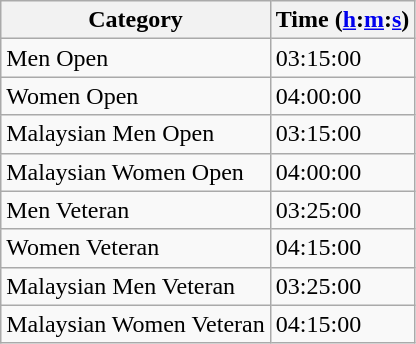<table class="wikitable">
<tr>
<th>Category</th>
<th>Time (<a href='#'>h</a>:<a href='#'>m</a>:<a href='#'>s</a>)</th>
</tr>
<tr>
<td>Men Open</td>
<td>03:15:00</td>
</tr>
<tr>
<td>Women Open</td>
<td>04:00:00</td>
</tr>
<tr>
<td>Malaysian Men Open</td>
<td>03:15:00</td>
</tr>
<tr>
<td>Malaysian Women Open</td>
<td>04:00:00</td>
</tr>
<tr>
<td>Men Veteran</td>
<td>03:25:00</td>
</tr>
<tr>
<td>Women Veteran</td>
<td>04:15:00</td>
</tr>
<tr>
<td>Malaysian Men Veteran</td>
<td>03:25:00</td>
</tr>
<tr>
<td>Malaysian Women Veteran</td>
<td>04:15:00</td>
</tr>
</table>
